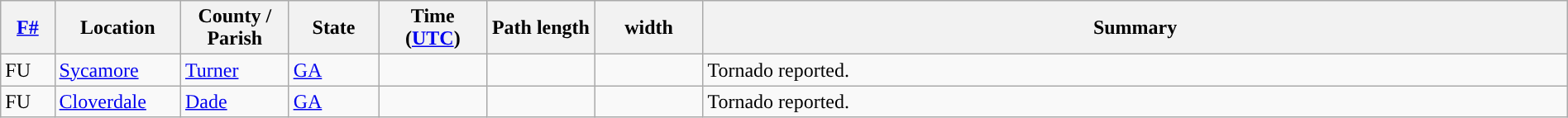<table class="wikitable sortable" style="width:100%;">
<tr>
<th scope="col"  style="width:3%; text-align:center;"><a href='#'>F#</a></th>
<th scope="col"  style="width:7%; text-align:center;" class="unsortable">Location</th>
<th scope="col"  style="width:6%; text-align:center;" class="unsortable">County / Parish</th>
<th scope="col"  style="width:5%; text-align:center;">State</th>
<th scope="col"  style="width:6%; text-align:center;">Time (<a href='#'>UTC</a>)</th>
<th scope="col"  style="width:6%; text-align:center;">Path length</th>
<th scope="col"  style="width:6%; text-align:center;"> width</th>
<th scope="col" class="unsortable" style="width:48%; text-align:center;">Summary</th>
</tr>
<tr>
<td>FU</td>
<td><a href='#'>Sycamore</a></td>
<td><a href='#'>Turner</a></td>
<td><a href='#'>GA</a></td>
<td></td>
<td></td>
<td></td>
<td>Tornado reported.</td>
</tr>
<tr>
<td>FU</td>
<td><a href='#'>Cloverdale</a></td>
<td><a href='#'>Dade</a></td>
<td><a href='#'>GA</a></td>
<td></td>
<td></td>
<td></td>
<td>Tornado reported.</td>
</tr>
</table>
